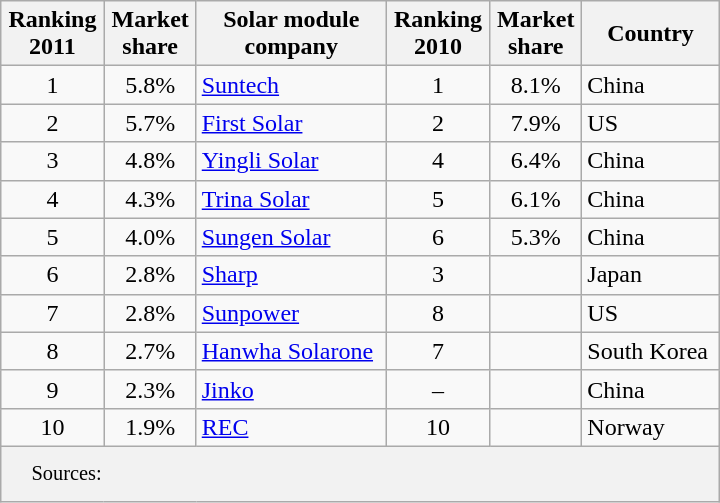<table class="wikitable" style="text-align: left; width: 480px;">
<tr>
<th>Ranking<br>2011</th>
<th>Market<br>share</th>
<th>Solar module<br>company</th>
<th>Ranking<br>2010</th>
<th>Market<br>share</th>
<th>Country</th>
</tr>
<tr>
<td align=center>1</td>
<td align=center>5.8%</td>
<td><a href='#'>Suntech</a></td>
<td align=center>1</td>
<td align=center>8.1%</td>
<td> China</td>
</tr>
<tr>
<td align=center>2</td>
<td align=center>5.7%</td>
<td><a href='#'>First Solar</a></td>
<td align=center>2</td>
<td align=center>7.9%</td>
<td> US</td>
</tr>
<tr>
<td align=center>3</td>
<td align=center>4.8%</td>
<td><a href='#'>Yingli Solar</a></td>
<td align=center>4</td>
<td align=center>6.4%</td>
<td> China</td>
</tr>
<tr>
<td align=center>4</td>
<td align=center>4.3%</td>
<td><a href='#'>Trina Solar</a></td>
<td align=center>5</td>
<td align=center>6.1%</td>
<td> China</td>
</tr>
<tr>
<td align=center>5</td>
<td align=center>4.0%</td>
<td><a href='#'>Sungen Solar</a></td>
<td align=center>6</td>
<td align=center>5.3%</td>
<td> China</td>
</tr>
<tr>
<td align=center>6</td>
<td align=center>2.8%</td>
<td><a href='#'>Sharp</a></td>
<td align=center>3</td>
<td align=center></td>
<td> Japan</td>
</tr>
<tr>
<td align=center>7</td>
<td align=center>2.8%</td>
<td><a href='#'>Sunpower</a></td>
<td align=center>8</td>
<td align=center></td>
<td> US</td>
</tr>
<tr>
<td align=center>8</td>
<td align=center>2.7%</td>
<td><a href='#'>Hanwha Solarone</a></td>
<td align=center>7</td>
<td align=center></td>
<td> South Korea</td>
</tr>
<tr>
<td align=center>9</td>
<td align=center>2.3%</td>
<td><a href='#'>Jinko</a></td>
<td align=center>–</td>
<td align=center></td>
<td> China</td>
</tr>
<tr>
<td align=center>10</td>
<td align=center>1.9%</td>
<td><a href='#'>REC</a></td>
<td align=center>10</td>
<td align=center></td>
<td> Norway</td>
</tr>
<tr>
<td colspan=6 style="font-size: 0.85em; padding: 10px 0 10px 20px; background-color: #f2f2f2;">Sources:</td>
</tr>
</table>
